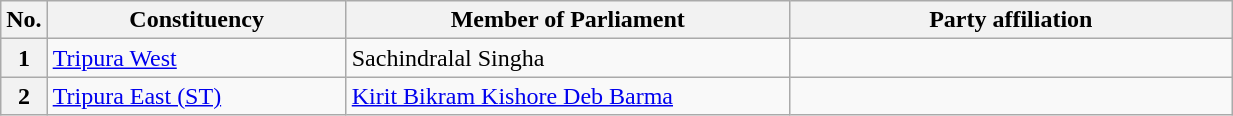<table class="wikitable">
<tr style="text-align:center;">
<th>No.</th>
<th style="width:12em">Constituency</th>
<th style="width:18em">Member of Parliament</th>
<th colspan="2" style="width:18em">Party affiliation</th>
</tr>
<tr>
<th>1</th>
<td><a href='#'>Tripura West</a></td>
<td>Sachindralal Singha</td>
<td></td>
</tr>
<tr>
<th>2</th>
<td><a href='#'>Tripura East (ST)</a></td>
<td><a href='#'>Kirit Bikram Kishore Deb Barma</a></td>
<td></td>
</tr>
</table>
